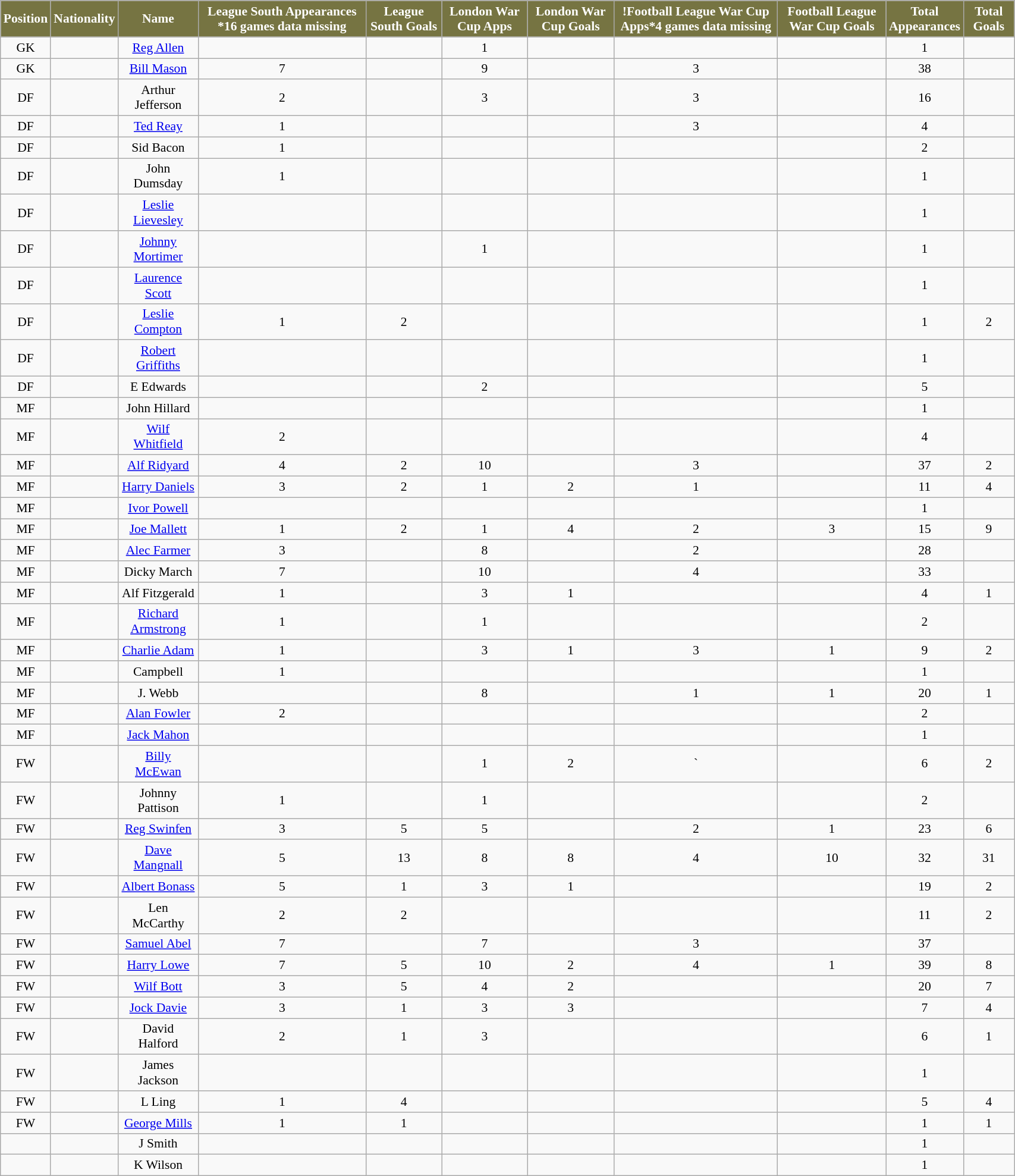<table class="wikitable" style="text-align:center; font-size:90%; width:90%;">
<tr>
<th style="background:#767442; color:#FFFFFF; text-align:center;">Position</th>
<th style="background:#767442; color:#FFFFFF; text-align:center;">Nationality</th>
<th style="background:#767442; color:#FFFFFF; text-align:center;"><strong>Name</strong></th>
<th style="background:#767442; color:#FFFFFF; text-align:center;">League South Appearances *16 games data missing</th>
<th style="background:#767442; color:#FFFFFF; text-align:center;">League South Goals</th>
<th style="background:#767442; color:#FFFFFF; text-align:center;">London War Cup Apps</th>
<th style="background:#767442; color:#FFFFFF; text-align:center;">London War Cup Goals</th>
<th style="background:#767442; color:#FFFFFF; text-align:center;">!Football League War Cup Apps*4 games data missing</th>
<th style="background:#767442; color:#FFFFFF; text-align:center;">Football League War Cup Goals</th>
<th style="background:#767442; color:#FFFFFF; text-align:center;">Total<br>Appearances</th>
<th style="background:#767442; color:#FFFFFF; text-align:center;">Total Goals</th>
</tr>
<tr>
<td>GK</td>
<td></td>
<td><a href='#'>Reg Allen</a></td>
<td></td>
<td></td>
<td>1</td>
<td></td>
<td></td>
<td></td>
<td>1</td>
<td></td>
</tr>
<tr>
<td>GK</td>
<td></td>
<td><a href='#'>Bill Mason</a></td>
<td>7</td>
<td></td>
<td>9</td>
<td></td>
<td>3</td>
<td></td>
<td>38</td>
<td></td>
</tr>
<tr>
<td>DF</td>
<td></td>
<td>Arthur Jefferson</td>
<td>2</td>
<td></td>
<td>3</td>
<td></td>
<td>3</td>
<td></td>
<td>16</td>
<td></td>
</tr>
<tr>
<td>DF</td>
<td></td>
<td><a href='#'>Ted Reay</a></td>
<td>1</td>
<td></td>
<td></td>
<td></td>
<td>3</td>
<td></td>
<td>4</td>
<td></td>
</tr>
<tr>
<td>DF</td>
<td></td>
<td>Sid Bacon</td>
<td>1</td>
<td></td>
<td></td>
<td></td>
<td></td>
<td></td>
<td>2</td>
<td></td>
</tr>
<tr>
<td>DF</td>
<td></td>
<td>John Dumsday</td>
<td>1</td>
<td></td>
<td></td>
<td></td>
<td></td>
<td></td>
<td>1</td>
<td></td>
</tr>
<tr>
<td>DF</td>
<td></td>
<td><a href='#'>Leslie Lievesley</a></td>
<td></td>
<td></td>
<td></td>
<td></td>
<td></td>
<td></td>
<td>1</td>
<td></td>
</tr>
<tr>
<td>DF</td>
<td></td>
<td><a href='#'>Johnny Mortimer</a></td>
<td></td>
<td></td>
<td>1</td>
<td></td>
<td></td>
<td></td>
<td>1</td>
<td></td>
</tr>
<tr>
<td>DF</td>
<td></td>
<td><a href='#'>Laurence Scott</a></td>
<td></td>
<td></td>
<td></td>
<td></td>
<td></td>
<td></td>
<td>1</td>
<td></td>
</tr>
<tr>
<td>DF</td>
<td></td>
<td><a href='#'>Leslie Compton</a></td>
<td>1</td>
<td>2</td>
<td></td>
<td></td>
<td></td>
<td></td>
<td>1</td>
<td>2</td>
</tr>
<tr>
<td>DF</td>
<td></td>
<td><a href='#'>Robert Griffiths</a></td>
<td></td>
<td></td>
<td></td>
<td></td>
<td></td>
<td></td>
<td>1</td>
<td></td>
</tr>
<tr>
<td>DF</td>
<td></td>
<td>E Edwards</td>
<td></td>
<td></td>
<td>2</td>
<td></td>
<td></td>
<td></td>
<td>5</td>
<td></td>
</tr>
<tr>
<td>MF</td>
<td></td>
<td>John Hillard</td>
<td></td>
<td></td>
<td></td>
<td></td>
<td></td>
<td></td>
<td>1</td>
<td></td>
</tr>
<tr>
<td>MF</td>
<td></td>
<td><a href='#'>Wilf Whitfield</a></td>
<td>2</td>
<td></td>
<td></td>
<td></td>
<td></td>
<td></td>
<td>4</td>
<td></td>
</tr>
<tr>
<td>MF</td>
<td></td>
<td><a href='#'>Alf Ridyard</a></td>
<td>4</td>
<td>2</td>
<td>10</td>
<td></td>
<td>3</td>
<td></td>
<td>37</td>
<td>2</td>
</tr>
<tr>
<td>MF</td>
<td></td>
<td><a href='#'>Harry Daniels</a></td>
<td>3</td>
<td>2</td>
<td>1</td>
<td>2</td>
<td>1</td>
<td></td>
<td>11</td>
<td>4</td>
</tr>
<tr>
<td>MF</td>
<td></td>
<td><a href='#'>Ivor Powell</a></td>
<td></td>
<td></td>
<td></td>
<td></td>
<td></td>
<td></td>
<td>1</td>
<td></td>
</tr>
<tr>
<td>MF</td>
<td></td>
<td><a href='#'>Joe Mallett</a></td>
<td>1</td>
<td>2</td>
<td>1</td>
<td>4</td>
<td>2</td>
<td>3</td>
<td>15</td>
<td>9</td>
</tr>
<tr>
<td>MF</td>
<td></td>
<td><a href='#'>Alec Farmer</a></td>
<td>3</td>
<td></td>
<td>8</td>
<td></td>
<td>2</td>
<td></td>
<td>28</td>
<td></td>
</tr>
<tr>
<td>MF</td>
<td></td>
<td>Dicky March</td>
<td>7</td>
<td></td>
<td>10</td>
<td></td>
<td>4</td>
<td></td>
<td>33</td>
<td></td>
</tr>
<tr>
<td>MF</td>
<td></td>
<td>Alf Fitzgerald</td>
<td>1</td>
<td></td>
<td>3</td>
<td>1</td>
<td></td>
<td></td>
<td>4</td>
<td>1</td>
</tr>
<tr>
<td>MF</td>
<td></td>
<td><a href='#'>Richard Armstrong</a></td>
<td>1</td>
<td></td>
<td>1</td>
<td></td>
<td></td>
<td></td>
<td>2</td>
<td></td>
</tr>
<tr>
<td>MF</td>
<td></td>
<td><a href='#'>Charlie Adam</a></td>
<td>1</td>
<td></td>
<td>3</td>
<td>1</td>
<td>3</td>
<td>1</td>
<td>9</td>
<td>2</td>
</tr>
<tr>
<td>MF</td>
<td></td>
<td>Campbell</td>
<td>1</td>
<td></td>
<td></td>
<td></td>
<td></td>
<td></td>
<td>1</td>
<td></td>
</tr>
<tr>
<td>MF</td>
<td></td>
<td>J. Webb</td>
<td></td>
<td></td>
<td>8</td>
<td></td>
<td>1</td>
<td>1</td>
<td>20</td>
<td>1</td>
</tr>
<tr>
<td>MF</td>
<td></td>
<td><a href='#'>Alan Fowler</a></td>
<td>2</td>
<td></td>
<td></td>
<td></td>
<td></td>
<td></td>
<td>2</td>
<td></td>
</tr>
<tr>
<td>MF</td>
<td></td>
<td><a href='#'>Jack Mahon</a></td>
<td></td>
<td></td>
<td></td>
<td></td>
<td></td>
<td></td>
<td>1</td>
<td></td>
</tr>
<tr>
<td>FW</td>
<td></td>
<td><a href='#'>Billy McEwan</a></td>
<td></td>
<td></td>
<td>1</td>
<td>2</td>
<td>`</td>
<td></td>
<td>6</td>
<td>2</td>
</tr>
<tr>
<td>FW</td>
<td></td>
<td>Johnny Pattison</td>
<td>1</td>
<td></td>
<td>1</td>
<td></td>
<td></td>
<td></td>
<td>2</td>
<td></td>
</tr>
<tr>
<td>FW</td>
<td></td>
<td><a href='#'>Reg Swinfen</a></td>
<td>3</td>
<td>5</td>
<td>5</td>
<td></td>
<td>2</td>
<td>1</td>
<td>23</td>
<td>6</td>
</tr>
<tr>
<td>FW</td>
<td></td>
<td><a href='#'>Dave Mangnall</a></td>
<td>5</td>
<td>13</td>
<td>8</td>
<td>8</td>
<td>4</td>
<td>10</td>
<td>32</td>
<td>31</td>
</tr>
<tr>
<td>FW</td>
<td></td>
<td><a href='#'>Albert Bonass</a></td>
<td>5</td>
<td>1</td>
<td>3</td>
<td>1</td>
<td></td>
<td></td>
<td>19</td>
<td>2</td>
</tr>
<tr>
<td>FW</td>
<td></td>
<td>Len McCarthy</td>
<td>2</td>
<td>2</td>
<td></td>
<td></td>
<td></td>
<td></td>
<td>11</td>
<td>2</td>
</tr>
<tr>
<td>FW</td>
<td></td>
<td><a href='#'>Samuel Abel</a></td>
<td>7</td>
<td></td>
<td>7</td>
<td></td>
<td>3</td>
<td></td>
<td>37</td>
<td></td>
</tr>
<tr>
<td>FW</td>
<td></td>
<td><a href='#'>Harry Lowe</a></td>
<td>7</td>
<td>5</td>
<td>10</td>
<td>2</td>
<td>4</td>
<td>1</td>
<td>39</td>
<td>8</td>
</tr>
<tr>
<td>FW</td>
<td></td>
<td><a href='#'>Wilf Bott</a></td>
<td>3</td>
<td>5</td>
<td>4</td>
<td>2</td>
<td></td>
<td></td>
<td>20</td>
<td>7</td>
</tr>
<tr>
<td>FW</td>
<td></td>
<td><a href='#'>Jock Davie</a></td>
<td>3</td>
<td>1</td>
<td>3</td>
<td>3</td>
<td></td>
<td></td>
<td>7</td>
<td>4</td>
</tr>
<tr>
<td>FW</td>
<td></td>
<td>David Halford</td>
<td>2</td>
<td>1</td>
<td>3</td>
<td></td>
<td></td>
<td></td>
<td>6</td>
<td>1</td>
</tr>
<tr>
<td>FW</td>
<td></td>
<td>James Jackson</td>
<td></td>
<td></td>
<td></td>
<td></td>
<td></td>
<td></td>
<td>1</td>
<td></td>
</tr>
<tr>
<td>FW</td>
<td></td>
<td>L Ling</td>
<td>1</td>
<td>4</td>
<td></td>
<td></td>
<td></td>
<td></td>
<td>5</td>
<td>4</td>
</tr>
<tr>
<td>FW</td>
<td></td>
<td><a href='#'>George Mills</a></td>
<td>1</td>
<td>1</td>
<td></td>
<td></td>
<td></td>
<td></td>
<td>1</td>
<td>1</td>
</tr>
<tr>
<td></td>
<td></td>
<td>J Smith</td>
<td></td>
<td></td>
<td></td>
<td></td>
<td></td>
<td></td>
<td>1</td>
<td></td>
</tr>
<tr>
<td></td>
<td></td>
<td>K  Wilson</td>
<td></td>
<td></td>
<td></td>
<td></td>
<td></td>
<td></td>
<td>1</td>
<td></td>
</tr>
</table>
